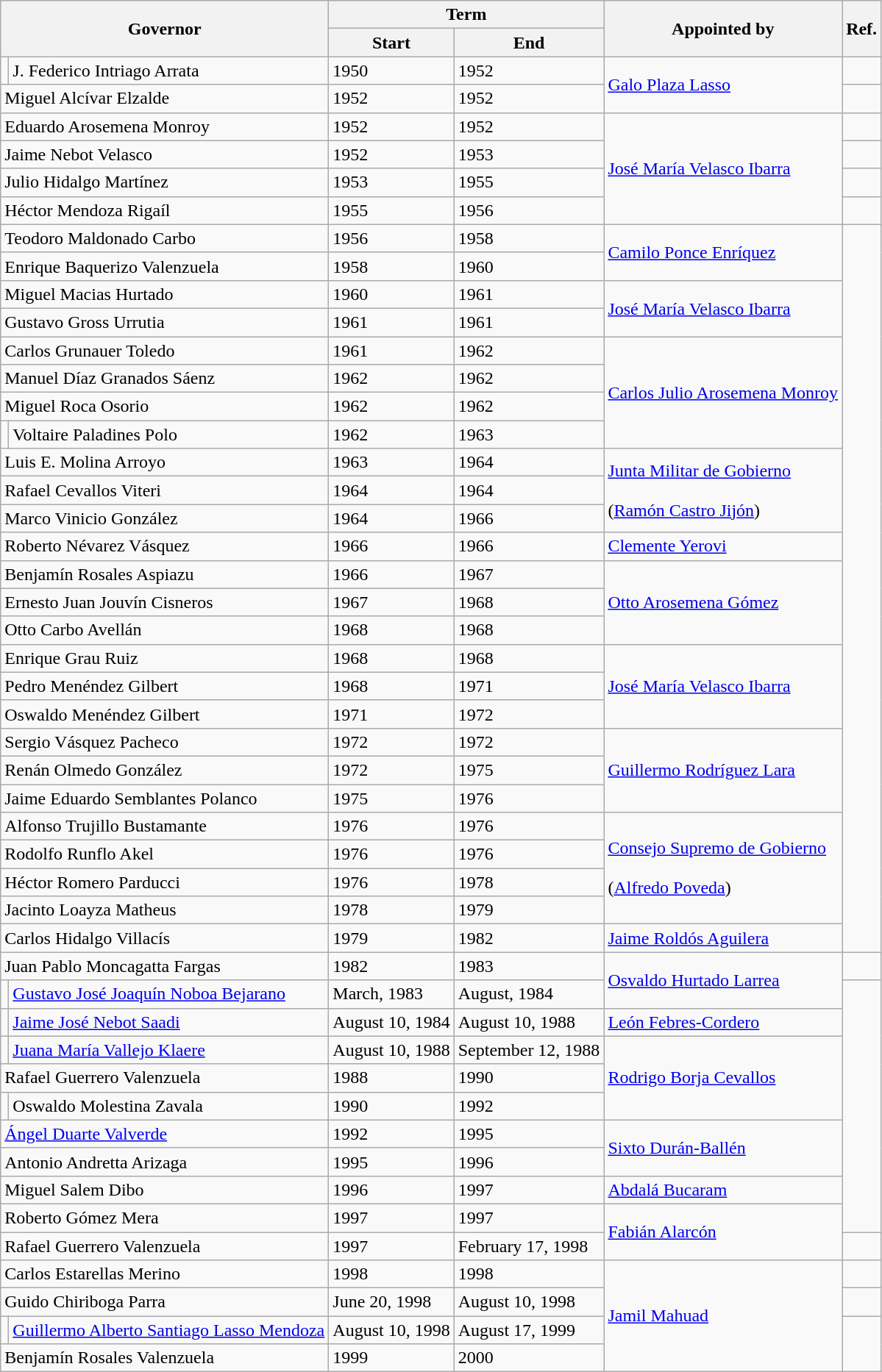<table class="wikitable">
<tr>
<th colspan="2" rowspan="2">Governor</th>
<th colspan="2">Term</th>
<th colspan="1" rowspan="2">Appointed by</th>
<th colspan="1" rowspan="2">Ref.</th>
</tr>
<tr>
<th>Start</th>
<th>End</th>
</tr>
<tr>
<td></td>
<td>J. Federico Intriago Arrata</td>
<td>1950</td>
<td>1952</td>
<td rowspan="2"><a href='#'>Galo Plaza Lasso</a></td>
<td></td>
</tr>
<tr>
<td colspan="2">Miguel Alcívar Elzalde</td>
<td>1952</td>
<td>1952</td>
<td></td>
</tr>
<tr>
<td colspan="2">Eduardo Arosemena Monroy</td>
<td>1952</td>
<td>1952</td>
<td rowspan="4"><a href='#'>José María Velasco Ibarra</a></td>
<td></td>
</tr>
<tr>
<td colspan="2">Jaime Nebot Velasco</td>
<td>1952</td>
<td>1953</td>
<td></td>
</tr>
<tr>
<td colspan="2">Julio Hidalgo Martínez</td>
<td>1953</td>
<td>1955</td>
<td></td>
</tr>
<tr>
<td colspan="2">Héctor Mendoza Rigaíl</td>
<td>1955</td>
<td>1956</td>
<td></td>
</tr>
<tr>
<td colspan="2">Teodoro Maldonado Carbo</td>
<td>1956</td>
<td>1958</td>
<td rowspan="2"><a href='#'>Camilo Ponce Enríquez</a></td>
<td rowspan="26"></td>
</tr>
<tr>
<td colspan="2">Enrique Baquerizo Valenzuela</td>
<td>1958</td>
<td>1960</td>
</tr>
<tr>
<td colspan="2">Miguel Macias Hurtado</td>
<td>1960</td>
<td>1961</td>
<td rowspan="2"><a href='#'>José María Velasco Ibarra</a></td>
</tr>
<tr>
<td colspan="2">Gustavo Gross Urrutia</td>
<td>1961</td>
<td>1961</td>
</tr>
<tr>
<td colspan="2">Carlos Grunauer Toledo</td>
<td>1961</td>
<td>1962</td>
<td rowspan="4"><a href='#'>Carlos Julio Arosemena Monroy</a></td>
</tr>
<tr>
<td colspan="2">Manuel Díaz Granados Sáenz</td>
<td>1962</td>
<td>1962</td>
</tr>
<tr>
<td colspan="2">Miguel Roca Osorio</td>
<td>1962</td>
<td>1962</td>
</tr>
<tr>
<td></td>
<td>Voltaire Paladines Polo</td>
<td>1962</td>
<td>1963</td>
</tr>
<tr>
<td colspan="2">Luis E. Molina Arroyo</td>
<td>1963</td>
<td>1964</td>
<td rowspan="3"><a href='#'>Junta Militar de Gobierno</a><br><br>(<a href='#'>Ramón Castro Jijón</a>)</td>
</tr>
<tr>
<td colspan="2">Rafael Cevallos Viteri</td>
<td>1964</td>
<td>1964</td>
</tr>
<tr>
<td colspan="2">Marco Vinicio González</td>
<td>1964</td>
<td>1966</td>
</tr>
<tr>
<td colspan="2">Roberto Névarez Vásquez</td>
<td>1966</td>
<td>1966</td>
<td><a href='#'>Clemente Yerovi</a></td>
</tr>
<tr>
<td colspan="2">Benjamín Rosales Aspiazu</td>
<td>1966</td>
<td>1967</td>
<td rowspan="3"><a href='#'>Otto Arosemena Gómez</a></td>
</tr>
<tr>
<td colspan="2">Ernesto Juan Jouvín Cisneros</td>
<td>1967</td>
<td>1968</td>
</tr>
<tr>
<td colspan="2">Otto Carbo Avellán</td>
<td>1968</td>
<td>1968</td>
</tr>
<tr>
<td colspan="2">Enrique Grau Ruiz</td>
<td>1968</td>
<td>1968</td>
<td rowspan="3"><a href='#'>José María Velasco Ibarra</a></td>
</tr>
<tr>
<td colspan="2">Pedro Menéndez Gilbert</td>
<td>1968</td>
<td>1971</td>
</tr>
<tr>
<td colspan="2">Oswaldo Menéndez Gilbert</td>
<td>1971</td>
<td>1972</td>
</tr>
<tr>
<td colspan="2">Sergio Vásquez Pacheco</td>
<td>1972</td>
<td>1972</td>
<td rowspan="3"><a href='#'>Guillermo Rodríguez Lara</a></td>
</tr>
<tr>
<td colspan="2">Renán Olmedo González</td>
<td>1972</td>
<td>1975</td>
</tr>
<tr>
<td colspan="2">Jaime Eduardo Semblantes Polanco</td>
<td>1975</td>
<td>1976</td>
</tr>
<tr>
<td colspan="2">Alfonso Trujillo Bustamante</td>
<td>1976</td>
<td>1976</td>
<td rowspan="4"><a href='#'>Consejo Supremo de Gobierno</a><br><br>(<a href='#'>Alfredo Poveda</a>)</td>
</tr>
<tr>
<td colspan="2">Rodolfo Runflo Akel</td>
<td>1976</td>
<td>1976</td>
</tr>
<tr>
<td colspan="2">Héctor Romero Parducci</td>
<td>1976</td>
<td>1978</td>
</tr>
<tr>
<td colspan="2">Jacinto Loayza Matheus</td>
<td>1978</td>
<td>1979</td>
</tr>
<tr>
<td colspan="2">Carlos Hidalgo Villacís</td>
<td>1979</td>
<td>1982</td>
<td><a href='#'>Jaime Roldós Aguilera</a></td>
</tr>
<tr>
<td colspan="2">Juan Pablo Moncagatta Fargas</td>
<td>1982</td>
<td>1983</td>
<td rowspan="2"><a href='#'>Osvaldo Hurtado Larrea</a></td>
<td></td>
</tr>
<tr>
<td></td>
<td><a href='#'>Gustavo José Joaquín Noboa Bejarano</a></td>
<td>March, 1983</td>
<td>August, 1984</td>
<td rowspan="9"></td>
</tr>
<tr>
<td></td>
<td><a href='#'>Jaime José Nebot Saadi</a></td>
<td>August 10, 1984</td>
<td>August 10, 1988</td>
<td><a href='#'>León Febres-Cordero</a></td>
</tr>
<tr>
<td></td>
<td><a href='#'>Juana María Vallejo Klaere</a></td>
<td>August 10, 1988</td>
<td>September 12, 1988</td>
<td rowspan="3"><a href='#'>Rodrigo Borja Cevallos</a></td>
</tr>
<tr>
<td colspan="2">Rafael Guerrero Valenzuela</td>
<td>1988</td>
<td>1990</td>
</tr>
<tr>
<td></td>
<td>Oswaldo Molestina Zavala</td>
<td>1990</td>
<td>1992</td>
</tr>
<tr>
<td colspan="2"><a href='#'>Ángel Duarte Valverde</a></td>
<td>1992</td>
<td>1995</td>
<td rowspan="2"><a href='#'>Sixto Durán-Ballén</a></td>
</tr>
<tr>
<td colspan="2">Antonio Andretta Arizaga</td>
<td>1995</td>
<td>1996</td>
</tr>
<tr>
<td colspan="2">Miguel Salem Dibo</td>
<td>1996</td>
<td>1997</td>
<td><a href='#'>Abdalá Bucaram</a></td>
</tr>
<tr>
<td colspan="2">Roberto Gómez Mera</td>
<td>1997</td>
<td>1997</td>
<td rowspan="2"><a href='#'>Fabián Alarcón</a></td>
</tr>
<tr>
<td colspan="2">Rafael Guerrero Valenzuela</td>
<td>1997</td>
<td>February 17, 1998</td>
<td></td>
</tr>
<tr>
<td colspan="2">Carlos Estarellas Merino</td>
<td>1998</td>
<td>1998</td>
<td rowspan="4"><a href='#'>Jamil Mahuad</a></td>
<td></td>
</tr>
<tr>
<td colspan="2">Guido Chiriboga Parra</td>
<td>June 20, 1998</td>
<td>August 10, 1998</td>
<td></td>
</tr>
<tr>
<td></td>
<td><a href='#'>Guillermo Alberto Santiago Lasso Mendoza</a></td>
<td>August 10, 1998</td>
<td>August 17, 1999</td>
<td rowspan="2"></td>
</tr>
<tr>
<td colspan="2">Benjamín Rosales Valenzuela</td>
<td>1999</td>
<td>2000</td>
</tr>
</table>
